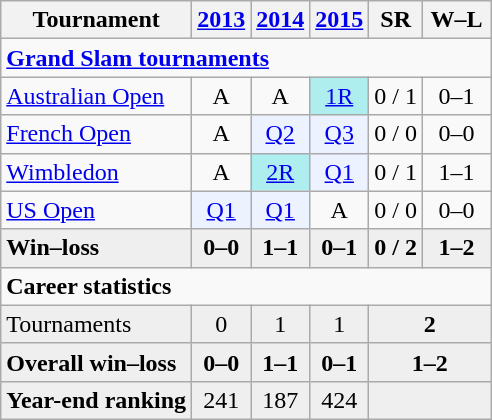<table class=wikitable style=text-align:center>
<tr>
<th>Tournament</th>
<th><a href='#'>2013</a></th>
<th><a href='#'>2014</a></th>
<th><a href='#'>2015</a></th>
<th>SR</th>
<th width=38>W–L</th>
</tr>
<tr>
<td colspan="6" align="left"><strong><a href='#'>Grand Slam tournaments</a></strong></td>
</tr>
<tr>
<td align=left><a href='#'>Australian Open</a></td>
<td>A</td>
<td>A</td>
<td bgcolor=afeeee><a href='#'>1R</a></td>
<td>0 / 1</td>
<td>0–1</td>
</tr>
<tr>
<td align=left><a href='#'>French Open</a></td>
<td>A</td>
<td bgcolor=ecf2ff><a href='#'>Q2</a></td>
<td bgcolor=ecf2ff><a href='#'>Q3</a></td>
<td>0 / 0</td>
<td>0–0</td>
</tr>
<tr>
<td align=left><a href='#'>Wimbledon</a></td>
<td>A</td>
<td bgcolor=afeeee><a href='#'>2R</a></td>
<td bgcolor=ecf2ff><a href='#'>Q1</a></td>
<td>0 / 1</td>
<td>1–1</td>
</tr>
<tr>
<td align=left><a href='#'>US Open</a></td>
<td bgcolor=ecf2ff><a href='#'>Q1</a></td>
<td bgcolor=ecf2ff><a href='#'>Q1</a></td>
<td>A</td>
<td>0 / 0</td>
<td>0–0</td>
</tr>
<tr style="font-weight:bold; background:#efefef;">
<td style=text-align:left>Win–loss</td>
<td>0–0</td>
<td>1–1</td>
<td>0–1</td>
<td>0 / 2</td>
<td>1–2</td>
</tr>
<tr>
<td colspan="6" align="left"><strong>Career statistics</strong></td>
</tr>
<tr bgcolor=efefef>
<td align=left>Tournaments</td>
<td>0</td>
<td>1</td>
<td>1</td>
<td colspan="2"><strong>2</strong></td>
</tr>
<tr style="font-weight:bold; background:#efefef;">
<td style=text-align:left>Overall win–loss</td>
<td>0–0</td>
<td>1–1</td>
<td>0–1</td>
<td colspan="2">1–2</td>
</tr>
<tr bgcolor=efefef>
<td align=left><strong>Year-end ranking</strong></td>
<td>241</td>
<td>187</td>
<td>424</td>
<td colspan="2"></td>
</tr>
</table>
